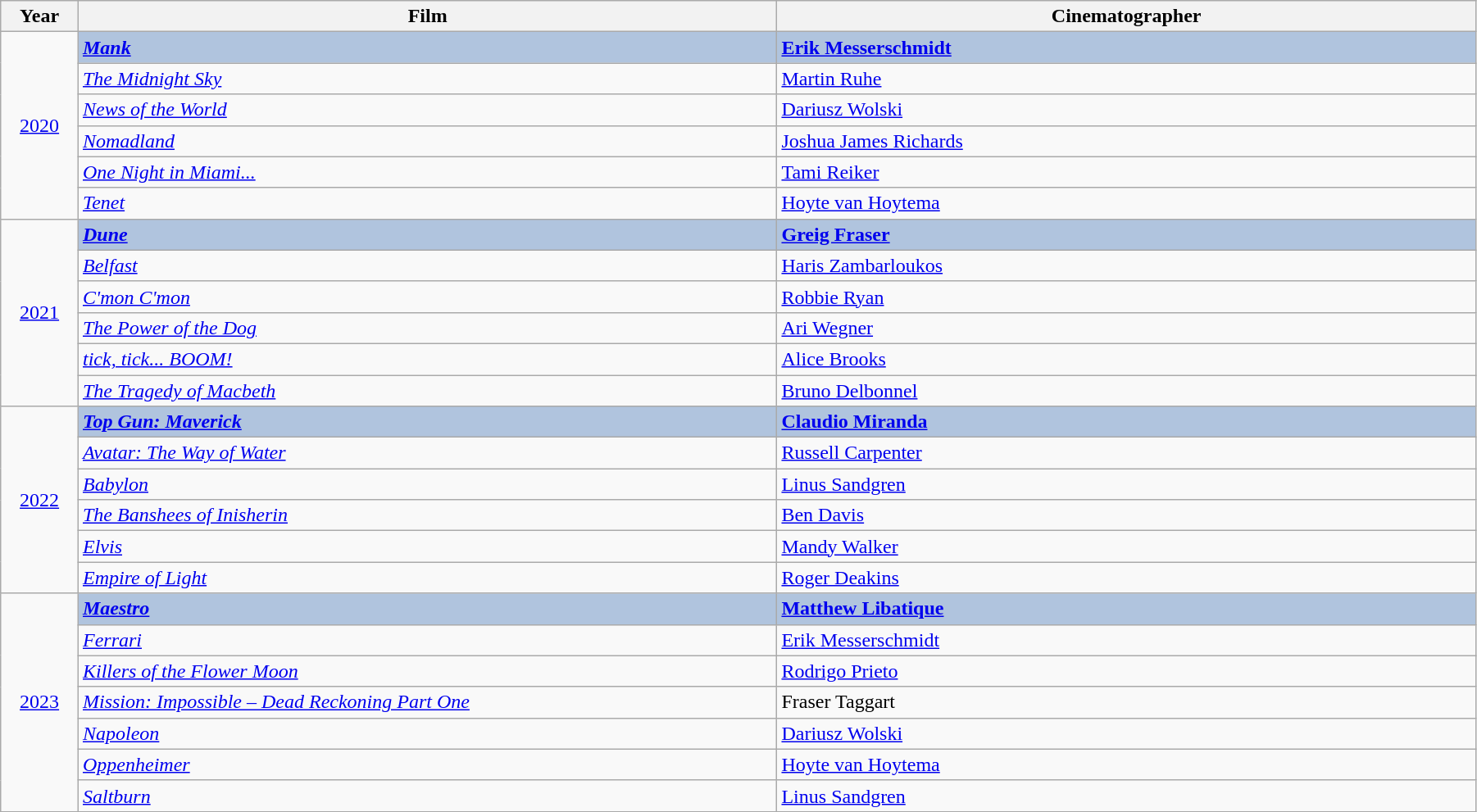<table class="wikitable" width="95%" cellpadding="5">
<tr>
<th width="5%">Year</th>
<th width="45%">Film</th>
<th width="45%">Cinematographer</th>
</tr>
<tr>
<td rowspan="6" style="text-align:center;"><a href='#'>2020</a> <br></td>
<td style="background:#B0C4DE;"><strong><em><a href='#'>Mank</a></em></strong></td>
<td style="background:#B0C4DE;"><strong><a href='#'>Erik Messerschmidt</a></strong></td>
</tr>
<tr>
<td><em><a href='#'>The Midnight Sky</a></em></td>
<td><a href='#'>Martin Ruhe</a></td>
</tr>
<tr>
<td><em><a href='#'>News of the World</a></em></td>
<td><a href='#'>Dariusz Wolski</a></td>
</tr>
<tr>
<td><em><a href='#'>Nomadland</a></em></td>
<td><a href='#'>Joshua James Richards</a></td>
</tr>
<tr>
<td><em><a href='#'>One Night in Miami...</a></em></td>
<td><a href='#'>Tami Reiker</a></td>
</tr>
<tr>
<td><em><a href='#'>Tenet</a></em></td>
<td><a href='#'>Hoyte van Hoytema</a></td>
</tr>
<tr>
<td rowspan="6" style="text-align:center;"><a href='#'>2021</a> <br></td>
<td style="background:#B0C4DE;"><strong><em><a href='#'>Dune</a></em></strong></td>
<td style="background:#B0C4DE;"><strong><a href='#'>Greig Fraser</a></strong></td>
</tr>
<tr>
<td><em><a href='#'>Belfast</a></em></td>
<td><a href='#'>Haris Zambarloukos</a></td>
</tr>
<tr>
<td><em><a href='#'>C'mon C'mon</a></em></td>
<td><a href='#'>Robbie Ryan</a></td>
</tr>
<tr>
<td><em><a href='#'>The Power of the Dog</a></em></td>
<td><a href='#'>Ari Wegner</a></td>
</tr>
<tr>
<td><em><a href='#'>tick, tick... BOOM!</a></em></td>
<td><a href='#'>Alice Brooks</a></td>
</tr>
<tr>
<td><em><a href='#'>The Tragedy of Macbeth</a></em></td>
<td><a href='#'>Bruno Delbonnel</a></td>
</tr>
<tr>
<td rowspan="6" style="text-align:center;"><a href='#'>2022</a> <br></td>
<td style="background:#B0C4DE;"><strong><em><a href='#'>Top Gun: Maverick</a></em></strong></td>
<td style="background:#B0C4DE;"><strong><a href='#'>Claudio Miranda</a></strong></td>
</tr>
<tr>
<td><em><a href='#'>Avatar: The Way of Water</a></em></td>
<td><a href='#'>Russell Carpenter</a></td>
</tr>
<tr>
<td><em><a href='#'>Babylon</a></em></td>
<td><a href='#'>Linus Sandgren</a></td>
</tr>
<tr>
<td><em><a href='#'>The Banshees of Inisherin</a></em></td>
<td><a href='#'>Ben Davis</a></td>
</tr>
<tr>
<td><em><a href='#'>Elvis</a></em></td>
<td><a href='#'>Mandy Walker</a></td>
</tr>
<tr>
<td><em><a href='#'>Empire of Light</a></em></td>
<td><a href='#'>Roger Deakins</a></td>
</tr>
<tr>
<td rowspan="7" style="text-align:center;"><a href='#'>2023</a> <br></td>
<td style="background:#B0C4DE;"><strong><em><a href='#'>Maestro</a></em></strong></td>
<td style="background:#B0C4DE;"><strong><a href='#'>Matthew Libatique</a></strong></td>
</tr>
<tr>
<td><em><a href='#'>Ferrari</a></em></td>
<td><a href='#'>Erik Messerschmidt</a></td>
</tr>
<tr>
<td><em><a href='#'>Killers of the Flower Moon</a></em></td>
<td><a href='#'>Rodrigo Prieto</a></td>
</tr>
<tr>
<td><em><a href='#'>Mission: Impossible – Dead Reckoning Part One</a></em></td>
<td>Fraser Taggart</td>
</tr>
<tr>
<td><em><a href='#'>Napoleon</a></em></td>
<td><a href='#'>Dariusz Wolski</a></td>
</tr>
<tr>
<td><em><a href='#'>Oppenheimer</a></em></td>
<td><a href='#'>Hoyte van Hoytema</a></td>
</tr>
<tr>
<td><em><a href='#'>Saltburn</a></em></td>
<td><a href='#'>Linus Sandgren</a></td>
</tr>
</table>
